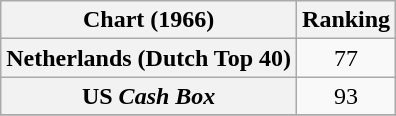<table class="wikitable plainrowheaders sortable">
<tr>
<th scope="col">Chart (1966)</th>
<th scope="col">Ranking</th>
</tr>
<tr>
<th scope="row">Netherlands (Dutch Top 40)</th>
<td align="center">77</td>
</tr>
<tr>
<th scope="row">US <em>Cash Box</em></th>
<td align="center">93</td>
</tr>
<tr>
</tr>
</table>
